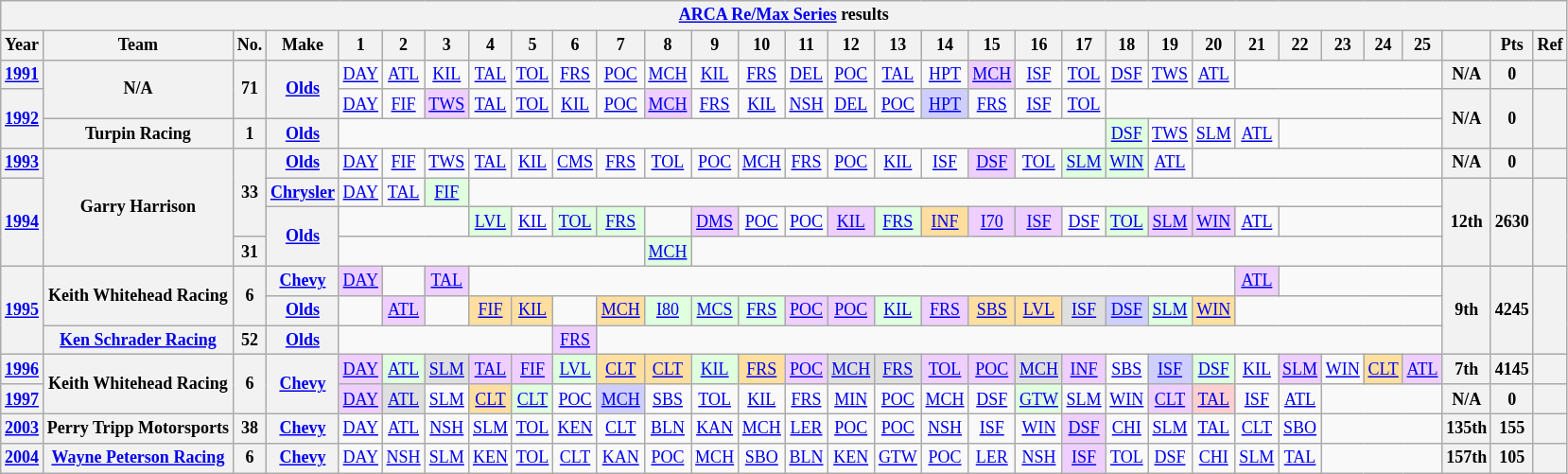<table class="wikitable" style="text-align:center; font-size:75%">
<tr>
<th colspan="34"><a href='#'>ARCA Re/Max Series</a> results</th>
</tr>
<tr>
<th>Year</th>
<th>Team</th>
<th>No.</th>
<th>Make</th>
<th>1</th>
<th>2</th>
<th>3</th>
<th>4</th>
<th>5</th>
<th>6</th>
<th>7</th>
<th>8</th>
<th>9</th>
<th>10</th>
<th>11</th>
<th>12</th>
<th>13</th>
<th>14</th>
<th>15</th>
<th>16</th>
<th>17</th>
<th>18</th>
<th>19</th>
<th>20</th>
<th>21</th>
<th>22</th>
<th>23</th>
<th>24</th>
<th>25</th>
<th></th>
<th>Pts</th>
<th>Ref</th>
</tr>
<tr>
<th><a href='#'>1991</a></th>
<th rowspan=2>N/A</th>
<th rowspan=2>71</th>
<th rowspan=2><a href='#'>Olds</a></th>
<td><a href='#'>DAY</a></td>
<td><a href='#'>ATL</a></td>
<td><a href='#'>KIL</a></td>
<td><a href='#'>TAL</a></td>
<td><a href='#'>TOL</a></td>
<td><a href='#'>FRS</a></td>
<td><a href='#'>POC</a></td>
<td><a href='#'>MCH</a></td>
<td><a href='#'>KIL</a></td>
<td><a href='#'>FRS</a></td>
<td><a href='#'>DEL</a></td>
<td><a href='#'>POC</a></td>
<td><a href='#'>TAL</a></td>
<td><a href='#'>HPT</a></td>
<td style="background:#EFCFFF;"><a href='#'>MCH</a><br></td>
<td><a href='#'>ISF</a></td>
<td><a href='#'>TOL</a></td>
<td><a href='#'>DSF</a></td>
<td><a href='#'>TWS</a></td>
<td><a href='#'>ATL</a></td>
<td colspan=5></td>
<th>N/A</th>
<th>0</th>
<th></th>
</tr>
<tr>
<th rowspan=2><a href='#'>1992</a></th>
<td><a href='#'>DAY</a></td>
<td><a href='#'>FIF</a></td>
<td style="background:#EFCFFF;"><a href='#'>TWS</a><br></td>
<td><a href='#'>TAL</a></td>
<td><a href='#'>TOL</a></td>
<td><a href='#'>KIL</a></td>
<td><a href='#'>POC</a></td>
<td style="background:#EFCFFF;"><a href='#'>MCH</a><br></td>
<td><a href='#'>FRS</a></td>
<td><a href='#'>KIL</a></td>
<td><a href='#'>NSH</a></td>
<td><a href='#'>DEL</a></td>
<td><a href='#'>POC</a></td>
<td style="background:#CFCFFF;"><a href='#'>HPT</a><br></td>
<td><a href='#'>FRS</a></td>
<td><a href='#'>ISF</a></td>
<td><a href='#'>TOL</a></td>
<td colspan=8></td>
<th rowspan=2>N/A</th>
<th rowspan=2>0</th>
<th rowspan=2></th>
</tr>
<tr>
<th>Turpin Racing</th>
<th>1</th>
<th><a href='#'>Olds</a></th>
<td colspan=17></td>
<td style="background:#DFFFDF;"><a href='#'>DSF</a><br></td>
<td><a href='#'>TWS</a></td>
<td><a href='#'>SLM</a></td>
<td><a href='#'>ATL</a></td>
<td colspan=4></td>
</tr>
<tr>
<th><a href='#'>1993</a></th>
<th rowspan=4>Garry Harrison</th>
<th rowspan=3>33</th>
<th><a href='#'>Olds</a></th>
<td><a href='#'>DAY</a></td>
<td><a href='#'>FIF</a></td>
<td><a href='#'>TWS</a></td>
<td><a href='#'>TAL</a></td>
<td><a href='#'>KIL</a></td>
<td><a href='#'>CMS</a></td>
<td><a href='#'>FRS</a></td>
<td><a href='#'>TOL</a></td>
<td><a href='#'>POC</a></td>
<td><a href='#'>MCH</a></td>
<td><a href='#'>FRS</a></td>
<td><a href='#'>POC</a></td>
<td><a href='#'>KIL</a></td>
<td><a href='#'>ISF</a></td>
<td style="background:#EFCFFF;"><a href='#'>DSF</a><br></td>
<td><a href='#'>TOL</a></td>
<td style="background:#DFFFDF;"><a href='#'>SLM</a><br></td>
<td style="background:#DFFFDF;"><a href='#'>WIN</a><br></td>
<td><a href='#'>ATL</a></td>
<td colspan=6></td>
<th>N/A</th>
<th>0</th>
<th></th>
</tr>
<tr>
<th rowspan=3><a href='#'>1994</a></th>
<th><a href='#'>Chrysler</a></th>
<td><a href='#'>DAY</a></td>
<td><a href='#'>TAL</a></td>
<td style="background:#DFFFDF;"><a href='#'>FIF</a><br></td>
<td colspan=22></td>
<th rowspan=3>12th</th>
<th rowspan=3>2630</th>
<th rowspan=3></th>
</tr>
<tr>
<th rowspan=2><a href='#'>Olds</a></th>
<td colspan=3></td>
<td style="background:#DFFFDF;"><a href='#'>LVL</a><br></td>
<td><a href='#'>KIL</a></td>
<td style="background:#DFFFDF;"><a href='#'>TOL</a><br></td>
<td style="background:#DFFFDF;"><a href='#'>FRS</a><br></td>
<td></td>
<td style="background:#EFCFFF;"><a href='#'>DMS</a><br></td>
<td><a href='#'>POC</a></td>
<td><a href='#'>POC</a></td>
<td style="background:#EFCFFF;"><a href='#'>KIL</a><br></td>
<td style="background:#DFFFDF;"><a href='#'>FRS</a><br></td>
<td style="background:#FFDF9F;"><a href='#'>INF</a><br></td>
<td style="background:#EFCFFF;"><a href='#'>I70</a><br></td>
<td style="background:#EFCFFF;"><a href='#'>ISF</a><br></td>
<td><a href='#'>DSF</a></td>
<td style="background:#DFFFDF;"><a href='#'>TOL</a><br></td>
<td style="background:#EFCFFF;"><a href='#'>SLM</a><br></td>
<td style="background:#EFCFFF;"><a href='#'>WIN</a><br></td>
<td><a href='#'>ATL</a></td>
<td colspan=4></td>
</tr>
<tr>
<th>31</th>
<td colspan=7></td>
<td style="background:#DFFFDF;"><a href='#'>MCH</a><br></td>
<td colspan=17></td>
</tr>
<tr>
<th rowspan=3><a href='#'>1995</a></th>
<th rowspan=2>Keith Whitehead Racing</th>
<th rowspan=2>6</th>
<th><a href='#'>Chevy</a></th>
<td style="background:#EFCFFF;"><a href='#'>DAY</a><br></td>
<td></td>
<td style="background:#EFCFFF;"><a href='#'>TAL</a><br></td>
<td colspan=17></td>
<td style="background:#EFCFFF;"><a href='#'>ATL</a><br></td>
<td colspan=4></td>
<th rowspan=3>9th</th>
<th rowspan=3>4245</th>
<th rowspan=3></th>
</tr>
<tr>
<th><a href='#'>Olds</a></th>
<td></td>
<td style="background:#EFCFFF;"><a href='#'>ATL</a><br></td>
<td></td>
<td style="background:#FFDF9F;"><a href='#'>FIF</a><br></td>
<td style="background:#FFDF9F;"><a href='#'>KIL</a><br></td>
<td></td>
<td style="background:#FFDF9F;"><a href='#'>MCH</a><br></td>
<td style="background:#DFFFDF;"><a href='#'>I80</a><br></td>
<td style="background:#DFFFDF;"><a href='#'>MCS</a><br></td>
<td style="background:#DFFFDF;"><a href='#'>FRS</a><br></td>
<td style="background:#EFCFFF;"><a href='#'>POC</a><br></td>
<td style="background:#EFCFFF;"><a href='#'>POC</a><br></td>
<td style="background:#DFFFDF;"><a href='#'>KIL</a><br></td>
<td style="background:#EFCFFF;"><a href='#'>FRS</a><br></td>
<td style="background:#FFDF9F;"><a href='#'>SBS</a><br></td>
<td style="background:#FFDF9F;"><a href='#'>LVL</a><br></td>
<td style="background:#DFDFDF;"><a href='#'>ISF</a><br></td>
<td style="background:#CFCFFF;"><a href='#'>DSF</a><br></td>
<td style="background:#DFFFDF;"><a href='#'>SLM</a><br></td>
<td style="background:#FFDF9F;"><a href='#'>WIN</a><br></td>
<td colspan=5></td>
</tr>
<tr>
<th><a href='#'>Ken Schrader Racing</a></th>
<th>52</th>
<th><a href='#'>Olds</a></th>
<td colspan=5></td>
<td style="background:#EFCFFF;"><a href='#'>FRS</a><br></td>
<td colspan=19></td>
</tr>
<tr>
<th><a href='#'>1996</a></th>
<th rowspan=2>Keith Whitehead Racing</th>
<th rowspan=2>6</th>
<th rowspan=2><a href='#'>Chevy</a></th>
<td style="background:#EFCFFF;"><a href='#'>DAY</a><br></td>
<td style="background:#DFFFDF;"><a href='#'>ATL</a><br></td>
<td style="background:#DFDFDF;"><a href='#'>SLM</a><br></td>
<td style="background:#EFCFFF;"><a href='#'>TAL</a><br></td>
<td style="background:#EFCFFF;"><a href='#'>FIF</a><br></td>
<td style="background:#DFFFDF;"><a href='#'>LVL</a><br></td>
<td style="background:#FFDF9F;"><a href='#'>CLT</a><br></td>
<td style="background:#FFDF9F;"><a href='#'>CLT</a><br></td>
<td style="background:#DFFFDF;"><a href='#'>KIL</a><br></td>
<td style="background:#FFDF9F;"><a href='#'>FRS</a><br></td>
<td style="background:#EFCFFF;"><a href='#'>POC</a><br></td>
<td style="background:#DFDFDF;"><a href='#'>MCH</a><br></td>
<td style="background:#DFDFDF;"><a href='#'>FRS</a><br></td>
<td style="background:#EFCFFF;"><a href='#'>TOL</a><br></td>
<td style="background:#EFCFFF;"><a href='#'>POC</a><br></td>
<td style="background:#DFDFDF;"><a href='#'>MCH</a><br></td>
<td style="background:#EFCFFF;"><a href='#'>INF</a><br></td>
<td><a href='#'>SBS</a></td>
<td style="background:#CFCFFF;"><a href='#'>ISF</a><br></td>
<td style="background:#DFFFDF;"><a href='#'>DSF</a><br></td>
<td><a href='#'>KIL</a></td>
<td style="background:#EFCFFF;"><a href='#'>SLM</a><br></td>
<td><a href='#'>WIN</a></td>
<td style="background:#FFDF9F;"><a href='#'>CLT</a><br></td>
<td style="background:#EFCFFF;"><a href='#'>ATL</a><br></td>
<th>7th</th>
<th>4145</th>
<th></th>
</tr>
<tr>
<th><a href='#'>1997</a></th>
<td style="background:#EFCFFF;"><a href='#'>DAY</a><br></td>
<td style="background:#DFDFDF;"><a href='#'>ATL</a><br></td>
<td><a href='#'>SLM</a></td>
<td style="background:#FFDF9F;"><a href='#'>CLT</a><br></td>
<td style="background:#DFFFDF;"><a href='#'>CLT</a><br></td>
<td><a href='#'>POC</a></td>
<td style="background:#CFCFFF;"><a href='#'>MCH</a><br></td>
<td><a href='#'>SBS</a></td>
<td><a href='#'>TOL</a></td>
<td><a href='#'>KIL</a></td>
<td><a href='#'>FRS</a></td>
<td><a href='#'>MIN</a></td>
<td><a href='#'>POC</a></td>
<td><a href='#'>MCH</a></td>
<td><a href='#'>DSF</a></td>
<td style="background:#DFFFDF;"><a href='#'>GTW</a><br></td>
<td><a href='#'>SLM</a></td>
<td><a href='#'>WIN</a></td>
<td style="background:#EFCFFF;"><a href='#'>CLT</a><br></td>
<td style="background:#FFCFCF;"><a href='#'>TAL</a><br></td>
<td><a href='#'>ISF</a></td>
<td><a href='#'>ATL</a></td>
<td colspan=3></td>
<th>N/A</th>
<th>0</th>
<th></th>
</tr>
<tr>
<th><a href='#'>2003</a></th>
<th>Perry Tripp Motorsports</th>
<th>38</th>
<th><a href='#'>Chevy</a></th>
<td><a href='#'>DAY</a></td>
<td><a href='#'>ATL</a></td>
<td><a href='#'>NSH</a></td>
<td><a href='#'>SLM</a></td>
<td><a href='#'>TOL</a></td>
<td><a href='#'>KEN</a></td>
<td><a href='#'>CLT</a></td>
<td><a href='#'>BLN</a></td>
<td><a href='#'>KAN</a></td>
<td><a href='#'>MCH</a></td>
<td><a href='#'>LER</a></td>
<td><a href='#'>POC</a></td>
<td><a href='#'>POC</a></td>
<td><a href='#'>NSH</a></td>
<td><a href='#'>ISF</a></td>
<td><a href='#'>WIN</a></td>
<td style="background:#EFCFFF;"><a href='#'>DSF</a><br></td>
<td><a href='#'>CHI</a></td>
<td><a href='#'>SLM</a></td>
<td><a href='#'>TAL</a></td>
<td><a href='#'>CLT</a></td>
<td><a href='#'>SBO</a></td>
<td colspan=3></td>
<th>135th</th>
<th>155</th>
<th></th>
</tr>
<tr>
<th><a href='#'>2004</a></th>
<th><a href='#'>Wayne Peterson Racing</a></th>
<th>6</th>
<th><a href='#'>Chevy</a></th>
<td><a href='#'>DAY</a></td>
<td><a href='#'>NSH</a></td>
<td><a href='#'>SLM</a></td>
<td><a href='#'>KEN</a></td>
<td><a href='#'>TOL</a></td>
<td><a href='#'>CLT</a></td>
<td><a href='#'>KAN</a></td>
<td><a href='#'>POC</a></td>
<td><a href='#'>MCH</a></td>
<td><a href='#'>SBO</a></td>
<td><a href='#'>BLN</a></td>
<td><a href='#'>KEN</a></td>
<td><a href='#'>GTW</a></td>
<td><a href='#'>POC</a></td>
<td><a href='#'>LER</a></td>
<td><a href='#'>NSH</a></td>
<td style="background:#EFCFFF;"><a href='#'>ISF</a><br></td>
<td><a href='#'>TOL</a></td>
<td><a href='#'>DSF</a></td>
<td><a href='#'>CHI</a></td>
<td><a href='#'>SLM</a></td>
<td><a href='#'>TAL</a></td>
<td colspan=3></td>
<th>157th</th>
<th>105</th>
<th></th>
</tr>
</table>
